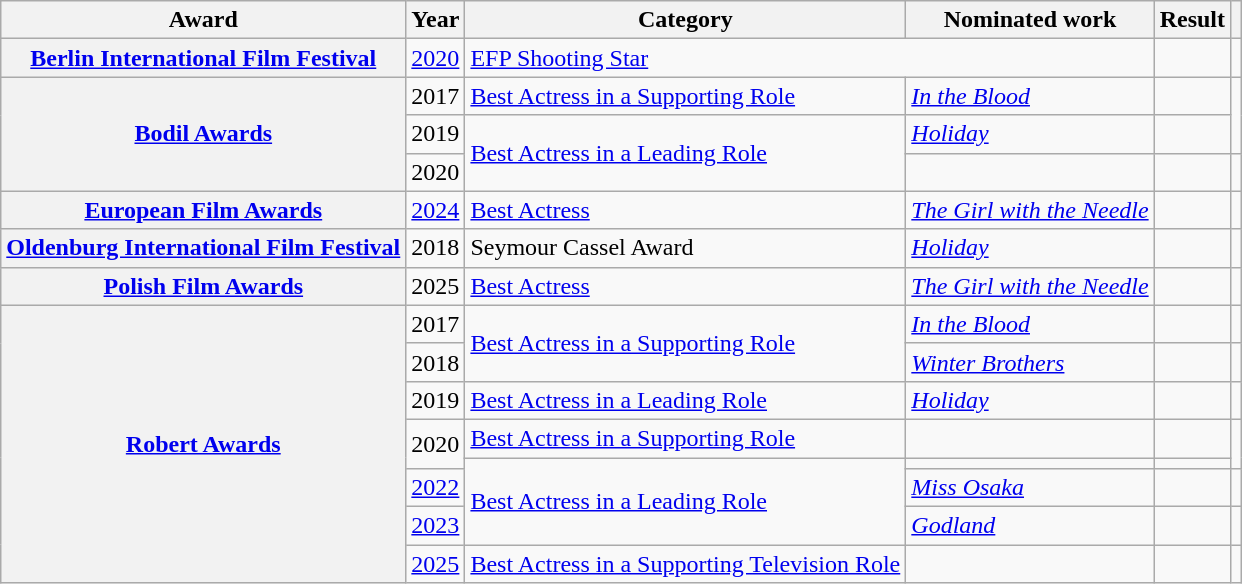<table class="wikitable plainrowheaders sortable">
<tr>
<th>Award</th>
<th>Year</th>
<th>Category</th>
<th>Nominated work</th>
<th>Result</th>
<th class="unsortable"></th>
</tr>
<tr>
<th scope="row"><a href='#'>Berlin International Film Festival</a></th>
<td><a href='#'>2020</a></td>
<td colspan="2"><a href='#'>EFP Shooting Star</a></td>
<td></td>
<td></td>
</tr>
<tr>
<th scope="row" rowspan="3"><a href='#'>Bodil Awards</a></th>
<td>2017</td>
<td><a href='#'>Best Actress in a Supporting Role</a></td>
<td><em><a href='#'>In the Blood</a></em></td>
<td></td>
<td rowspan="2"></td>
</tr>
<tr>
<td>2019</td>
<td rowspan="2"><a href='#'>Best Actress in a Leading Role</a></td>
<td><em><a href='#'>Holiday</a></em></td>
<td></td>
</tr>
<tr>
<td>2020</td>
<td><em></em></td>
<td></td>
<td></td>
</tr>
<tr>
<th scope="row"><a href='#'>European Film Awards</a></th>
<td><a href='#'>2024</a></td>
<td><a href='#'>Best Actress</a></td>
<td><em><a href='#'>The Girl with the Needle</a></em></td>
<td></td>
<td></td>
</tr>
<tr>
<th scope="row"><a href='#'>Oldenburg International Film Festival</a></th>
<td>2018</td>
<td>Seymour Cassel Award</td>
<td><em><a href='#'>Holiday</a></em></td>
<td></td>
<td></td>
</tr>
<tr>
<th scope="row"><a href='#'>Polish Film Awards</a></th>
<td>2025</td>
<td><a href='#'>Best Actress</a></td>
<td><em><a href='#'>The Girl with the Needle</a></em></td>
<td></td>
<td></td>
</tr>
<tr>
<th rowspan="8" scope="row"><a href='#'>Robert Awards</a></th>
<td>2017</td>
<td rowspan="2"><a href='#'>Best Actress in a Supporting Role</a></td>
<td><em><a href='#'>In the Blood</a></em></td>
<td></td>
<td></td>
</tr>
<tr>
<td>2018</td>
<td><em><a href='#'>Winter Brothers</a></em></td>
<td></td>
<td></td>
</tr>
<tr>
<td>2019</td>
<td><a href='#'>Best Actress in a Leading Role</a></td>
<td><em><a href='#'>Holiday</a></em></td>
<td></td>
<td></td>
</tr>
<tr>
<td rowspan="2">2020</td>
<td><a href='#'>Best Actress in a Supporting Role</a></td>
<td><em></em></td>
<td></td>
<td rowspan="2"></td>
</tr>
<tr>
<td rowspan="3"><a href='#'>Best Actress in a Leading Role</a></td>
<td><em></em></td>
<td></td>
</tr>
<tr>
<td><a href='#'>2022</a></td>
<td><em><a href='#'>Miss Osaka</a></em></td>
<td></td>
<td></td>
</tr>
<tr>
<td><a href='#'>2023</a></td>
<td><em><a href='#'>Godland</a></em></td>
<td></td>
<td></td>
</tr>
<tr>
<td><a href='#'>2025</a></td>
<td><a href='#'>Best Actress in a Supporting Television Role</a></td>
<td><em></em></td>
<td></td>
<td></td>
</tr>
</table>
